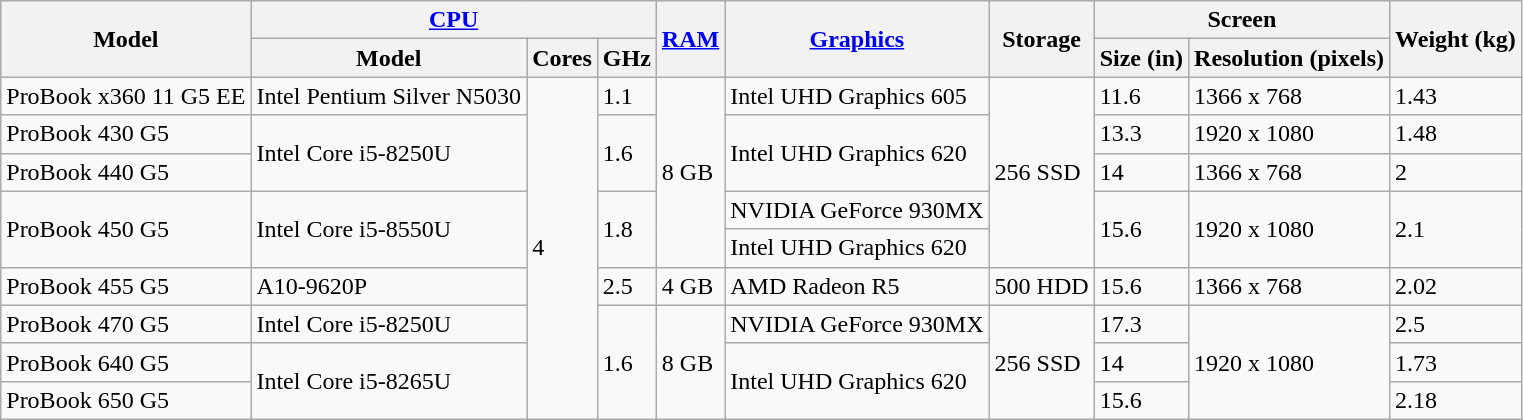<table class="wikitable">
<tr>
<th rowspan="2">Model</th>
<th colspan="3"><a href='#'>CPU</a></th>
<th rowspan="2"><a href='#'>RAM</a></th>
<th rowspan="2"><a href='#'>Graphics</a></th>
<th rowspan="2">Storage</th>
<th colspan="2">Screen</th>
<th rowspan="2">Weight (kg)</th>
</tr>
<tr>
<th>Model</th>
<th>Cores</th>
<th>GHz</th>
<th>Size (in)</th>
<th>Resolution (pixels)</th>
</tr>
<tr>
<td>ProBook x360 11 G5 EE</td>
<td>Intel Pentium Silver N5030</td>
<td rowspan="9">4</td>
<td>1.1</td>
<td rowspan="5">8 GB</td>
<td>Intel UHD Graphics 605</td>
<td rowspan="5">256 SSD</td>
<td>11.6</td>
<td>1366 x 768</td>
<td>1.43</td>
</tr>
<tr>
<td>ProBook 430 G5</td>
<td rowspan="2">Intel Core i5-8250U</td>
<td rowspan="2">1.6</td>
<td rowspan="2">Intel UHD Graphics 620</td>
<td>13.3</td>
<td>1920 x 1080</td>
<td>1.48</td>
</tr>
<tr>
<td>ProBook 440 G5</td>
<td>14</td>
<td>1366 x 768</td>
<td>2</td>
</tr>
<tr>
<td rowspan="2">ProBook 450 G5</td>
<td rowspan="2">Intel Core i5-8550U</td>
<td rowspan="2">1.8</td>
<td>NVIDIA GeForce 930MX</td>
<td rowspan="2">15.6</td>
<td rowspan="2">1920 x 1080</td>
<td rowspan="2">2.1</td>
</tr>
<tr>
<td>Intel UHD Graphics 620</td>
</tr>
<tr>
<td>ProBook 455 G5</td>
<td>A10-9620P</td>
<td>2.5</td>
<td>4 GB</td>
<td>AMD Radeon R5</td>
<td>500 HDD</td>
<td>15.6</td>
<td>1366 x 768</td>
<td>2.02</td>
</tr>
<tr>
<td>ProBook 470 G5</td>
<td>Intel Core i5-8250U</td>
<td rowspan="3">1.6</td>
<td rowspan="3">8 GB</td>
<td>NVIDIA GeForce 930MX</td>
<td rowspan="3">256 SSD</td>
<td>17.3</td>
<td rowspan="3">1920 x 1080</td>
<td>2.5</td>
</tr>
<tr>
<td>ProBook 640 G5</td>
<td rowspan="2">Intel Core i5-8265U</td>
<td rowspan="2">Intel UHD Graphics 620</td>
<td>14</td>
<td>1.73</td>
</tr>
<tr>
<td>ProBook 650 G5</td>
<td>15.6</td>
<td>2.18</td>
</tr>
</table>
